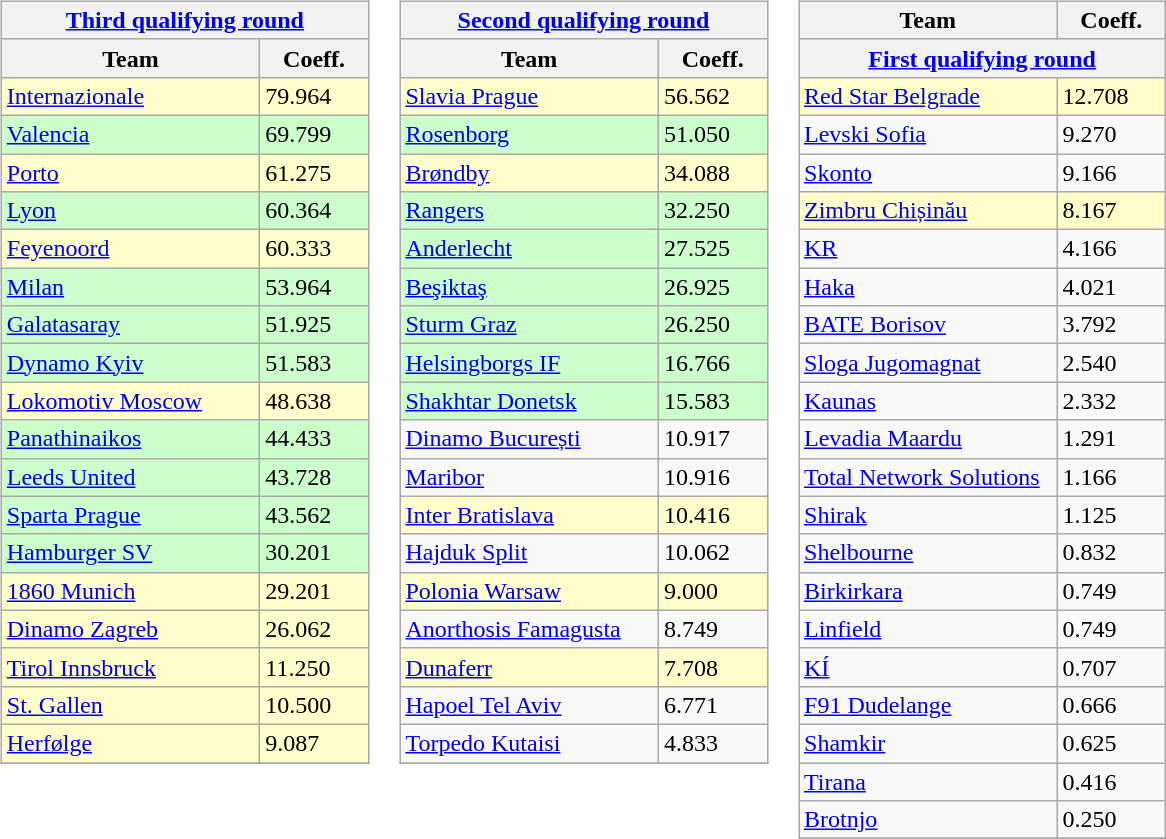<table>
<tr valign=top>
<td><br><table class="wikitable">
<tr>
<th colspan=2><a href='#'>Third qualifying round</a></th>
</tr>
<tr>
<th width=165>Team</th>
<th width=65>Coeff.</th>
</tr>
<tr bgcolor=#ffffcc>
<td> <a href='#'>Internazionale</a></td>
<td>79.964</td>
</tr>
<tr bgcolor=#ccffcc>
<td> <a href='#'>Valencia</a></td>
<td>69.799</td>
</tr>
<tr bgcolor=#ffffcc>
<td> <a href='#'>Porto</a></td>
<td>61.275</td>
</tr>
<tr bgcolor=#ccffcc>
<td> <a href='#'>Lyon</a></td>
<td>60.364</td>
</tr>
<tr bgcolor=#ffffcc>
<td> <a href='#'>Feyenoord</a></td>
<td>60.333</td>
</tr>
<tr bgcolor=#ccffcc>
<td> <a href='#'>Milan</a></td>
<td>53.964</td>
</tr>
<tr bgcolor=#ccffcc>
<td> <a href='#'>Galatasaray</a></td>
<td>51.925</td>
</tr>
<tr bgcolor=#ccffcc>
<td> <a href='#'>Dynamo Kyiv</a></td>
<td>51.583</td>
</tr>
<tr bgcolor=#ffffcc>
<td> <a href='#'>Lokomotiv Moscow</a></td>
<td>48.638</td>
</tr>
<tr bgcolor=#ccffcc>
<td> <a href='#'>Panathinaikos</a></td>
<td>44.433</td>
</tr>
<tr bgcolor=#ccffcc>
<td> <a href='#'>Leeds United</a></td>
<td>43.728</td>
</tr>
<tr bgcolor=#ccffcc>
<td> <a href='#'>Sparta Prague</a></td>
<td>43.562</td>
</tr>
<tr bgcolor=#ccffcc>
<td> <a href='#'>Hamburger SV</a></td>
<td>30.201</td>
</tr>
<tr bgcolor=#ffffcc>
<td> <a href='#'>1860 Munich</a></td>
<td>29.201</td>
</tr>
<tr bgcolor=#ffffcc>
<td> <a href='#'>Dinamo Zagreb</a></td>
<td>26.062</td>
</tr>
<tr bgcolor=#ffffcc>
<td> <a href='#'>Tirol Innsbruck</a></td>
<td>11.250</td>
</tr>
<tr bgcolor=#ffffcc>
<td> <a href='#'>St. Gallen</a></td>
<td>10.500</td>
</tr>
<tr bgcolor=#ffffcc>
<td> <a href='#'>Herfølge</a></td>
<td>9.087</td>
</tr>
<tr>
</tr>
</table>
</td>
<td><br><table class="wikitable">
<tr>
<th colspan=2><a href='#'>Second qualifying round</a></th>
</tr>
<tr>
<th width=165>Team</th>
<th width=65>Coeff.</th>
</tr>
<tr bgcolor=#ffffcc>
<td> <a href='#'>Slavia Prague</a></td>
<td>56.562</td>
</tr>
<tr bgcolor=#ccffcc>
<td> <a href='#'>Rosenborg</a></td>
<td>51.050</td>
</tr>
<tr bgcolor=#ffffcc>
<td> <a href='#'>Brøndby</a></td>
<td>34.088</td>
</tr>
<tr bgcolor=#ccffcc>
<td> <a href='#'>Rangers</a></td>
<td>32.250</td>
</tr>
<tr bgcolor=#ccffcc>
<td> <a href='#'>Anderlecht</a></td>
<td>27.525</td>
</tr>
<tr bgcolor=#ccffcc>
<td> <a href='#'>Beşiktaş</a></td>
<td>26.925</td>
</tr>
<tr bgcolor=#ccffcc>
<td> <a href='#'>Sturm Graz</a></td>
<td>26.250</td>
</tr>
<tr bgcolor=#ccffcc>
<td> <a href='#'>Helsingborgs IF</a></td>
<td>16.766</td>
</tr>
<tr bgcolor=#ccffcc>
<td> <a href='#'>Shakhtar Donetsk</a></td>
<td>15.583</td>
</tr>
<tr>
<td> <a href='#'>Dinamo București</a></td>
<td>10.917</td>
</tr>
<tr>
<td> <a href='#'>Maribor</a></td>
<td>10.916</td>
</tr>
<tr bgcolor=#ffffcc>
<td> <a href='#'>Inter Bratislava</a></td>
<td>10.416</td>
</tr>
<tr>
<td> <a href='#'>Hajduk Split</a></td>
<td>10.062</td>
</tr>
<tr bgcolor=#ffffcc>
<td> <a href='#'>Polonia Warsaw</a></td>
<td>9.000</td>
</tr>
<tr>
<td> <a href='#'>Anorthosis Famagusta</a></td>
<td>8.749</td>
</tr>
<tr bgcolor=#ffffcc>
<td> <a href='#'>Dunaferr</a></td>
<td>7.708</td>
</tr>
<tr>
<td> <a href='#'>Hapoel Tel Aviv</a></td>
<td>6.771</td>
</tr>
<tr>
<td> <a href='#'>Torpedo Kutaisi</a></td>
<td>4.833</td>
</tr>
<tr>
</tr>
</table>
</td>
<td><br><table class="wikitable">
<tr>
<th width=165>Team</th>
<th width=65>Coeff.</th>
</tr>
<tr>
<th colspan=4><a href='#'>First qualifying round</a></th>
</tr>
<tr bgcolor=#ffffcc>
<td> <a href='#'>Red Star Belgrade</a></td>
<td>12.708</td>
</tr>
<tr>
<td> <a href='#'>Levski Sofia</a></td>
<td>9.270</td>
</tr>
<tr>
<td> <a href='#'>Skonto</a></td>
<td>9.166</td>
</tr>
<tr bgcolor=#ffffcc>
<td> <a href='#'>Zimbru Chișinău</a></td>
<td>8.167</td>
</tr>
<tr>
<td> <a href='#'>KR</a></td>
<td>4.166</td>
</tr>
<tr>
<td> <a href='#'>Haka</a></td>
<td>4.021</td>
</tr>
<tr>
<td> <a href='#'>BATE Borisov</a></td>
<td>3.792</td>
</tr>
<tr>
<td> <a href='#'>Sloga Jugomagnat</a></td>
<td>2.540</td>
</tr>
<tr>
<td> <a href='#'>Kaunas</a></td>
<td>2.332</td>
</tr>
<tr>
<td> <a href='#'>Levadia Maardu</a></td>
<td>1.291</td>
</tr>
<tr>
<td> <a href='#'>Total Network Solutions</a></td>
<td>1.166</td>
</tr>
<tr>
<td> <a href='#'>Shirak</a></td>
<td>1.125</td>
</tr>
<tr>
<td> <a href='#'>Shelbourne</a></td>
<td>0.832</td>
</tr>
<tr>
<td> <a href='#'>Birkirkara</a></td>
<td>0.749</td>
</tr>
<tr>
<td> <a href='#'>Linfield</a></td>
<td>0.749</td>
</tr>
<tr>
<td> <a href='#'>KÍ</a></td>
<td>0.707</td>
</tr>
<tr>
<td> <a href='#'>F91 Dudelange</a></td>
<td>0.666</td>
</tr>
<tr>
<td> <a href='#'>Shamkir</a></td>
<td>0.625</td>
</tr>
<tr>
<td> <a href='#'>Tirana</a></td>
<td>0.416</td>
</tr>
<tr>
<td> <a href='#'>Brotnjo</a></td>
<td>0.250</td>
</tr>
<tr>
</tr>
</table>
</td>
</tr>
</table>
